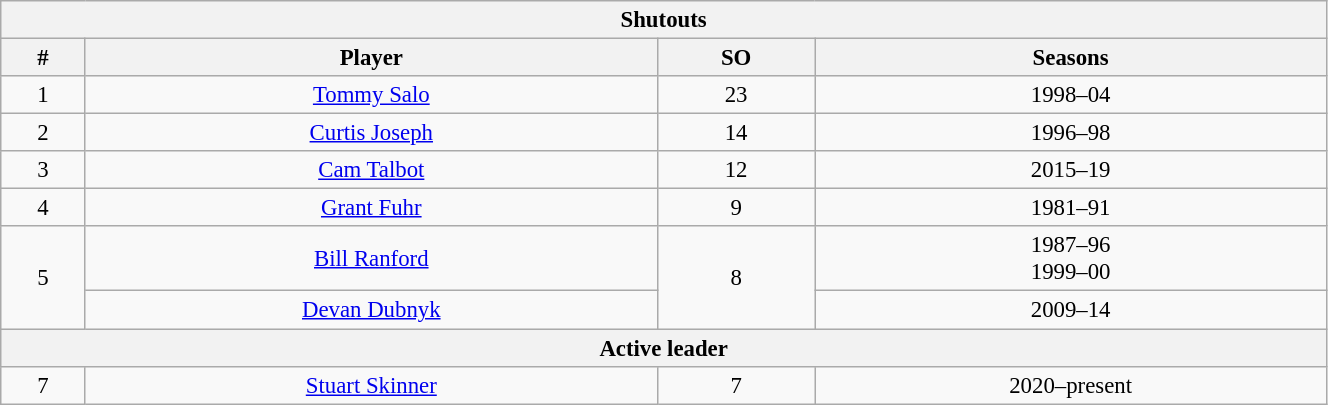<table class="wikitable" style="text-align: center; font-size: 95%" width="70%">
<tr>
<th colspan="4">Shutouts</th>
</tr>
<tr>
<th>#</th>
<th>Player</th>
<th>SO</th>
<th>Seasons</th>
</tr>
<tr>
<td>1</td>
<td><a href='#'>Tommy Salo</a></td>
<td>23</td>
<td>1998–04</td>
</tr>
<tr>
<td>2</td>
<td><a href='#'>Curtis Joseph</a></td>
<td>14</td>
<td>1996–98</td>
</tr>
<tr>
<td>3</td>
<td><a href='#'>Cam Talbot</a></td>
<td>12</td>
<td>2015–19</td>
</tr>
<tr>
<td>4</td>
<td><a href='#'>Grant Fuhr</a></td>
<td>9</td>
<td>1981–91</td>
</tr>
<tr>
<td rowspan="2">5</td>
<td><a href='#'>Bill Ranford</a></td>
<td rowspan="2">8</td>
<td>1987–96<br>1999–00</td>
</tr>
<tr>
<td><a href='#'>Devan Dubnyk</a></td>
<td>2009–14</td>
</tr>
<tr>
<th colspan="4">Active leader</th>
</tr>
<tr>
<td>7</td>
<td><a href='#'>Stuart Skinner</a></td>
<td>7</td>
<td>2020–present</td>
</tr>
</table>
